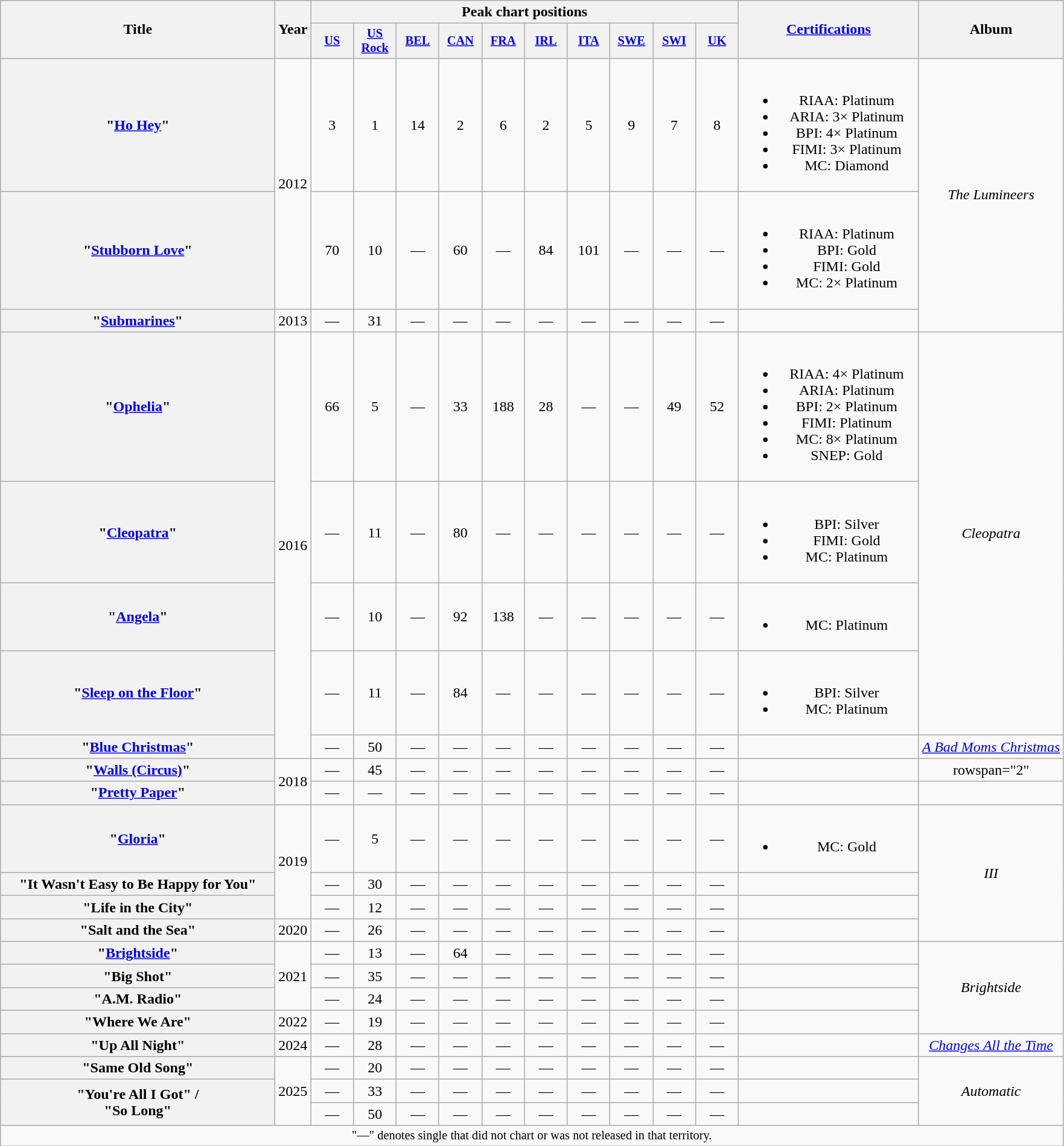<table class="wikitable plainrowheaders" style="text-align:center;">
<tr>
<th scope="col" rowspan="2" style="width:18.5em;">Title</th>
<th scope="col" rowspan="2">Year</th>
<th scope="col" colspan="10">Peak chart positions</th>
<th scope="col" rowspan="2" style="width:12em;"><a href='#'>Certifications</a></th>
<th scope="col" rowspan="2">Album</th>
</tr>
<tr>
<th scope="col" style="width:3em;font-size:85%;"><a href='#'>US</a><br></th>
<th scope="col" style="width:3em;font-size:85%;"><a href='#'>US<br>Rock</a><br></th>
<th scope="col" style="width:3em;font-size:85%;"><a href='#'>BEL</a><br></th>
<th scope="col" style="width:3em;font-size:85%;"><a href='#'>CAN</a><br></th>
<th scope="col" style="width:3em;font-size:85%;"><a href='#'>FRA</a><br></th>
<th scope="col" style="width:3em;font-size:85%;"><a href='#'>IRL</a><br></th>
<th scope="col" style="width:3em;font-size:85%;"><a href='#'>ITA</a><br></th>
<th scope="col" style="width:3em;font-size:85%;"><a href='#'>SWE</a><br></th>
<th scope="col" style="width:3em;font-size:85%;"><a href='#'>SWI</a><br></th>
<th scope="col" style="width:3em;font-size:85%;"><a href='#'>UK</a><br></th>
</tr>
<tr>
<th scope="row">"<a href='#'>Ho Hey</a>"</th>
<td rowspan="2">2012</td>
<td>3</td>
<td>1</td>
<td>14</td>
<td>2</td>
<td>6</td>
<td>2</td>
<td>5</td>
<td>9</td>
<td>7</td>
<td>8</td>
<td><br><ul><li>RIAA: Platinum</li><li>ARIA: 3× Platinum</li><li>BPI: 4× Platinum</li><li>FIMI: 3× Platinum</li><li>MC: Diamond</li></ul></td>
<td rowspan="3"><em>The Lumineers</em></td>
</tr>
<tr>
<th scope="row">"<a href='#'>Stubborn Love</a>"</th>
<td>70</td>
<td>10</td>
<td>—</td>
<td>60</td>
<td>—</td>
<td>84</td>
<td>101</td>
<td>—</td>
<td>—</td>
<td>—</td>
<td><br><ul><li>RIAA: Platinum</li><li>BPI: Gold</li><li>FIMI: Gold</li><li>MC: 2× Platinum</li></ul></td>
</tr>
<tr>
<th scope="row">"<a href='#'>Submarines</a>"</th>
<td>2013</td>
<td>—</td>
<td>31</td>
<td>—</td>
<td>—</td>
<td>—</td>
<td>—</td>
<td>—</td>
<td>—</td>
<td>—</td>
<td>—</td>
<td></td>
</tr>
<tr>
<th scope="row">"<a href='#'>Ophelia</a>"</th>
<td rowspan="5">2016</td>
<td>66</td>
<td>5</td>
<td>—</td>
<td>33</td>
<td>188</td>
<td>28<br></td>
<td>—</td>
<td>—</td>
<td>49</td>
<td>52</td>
<td><br><ul><li>RIAA: 4× Platinum</li><li>ARIA: Platinum</li><li>BPI: 2× Platinum</li><li>FIMI: Platinum</li><li>MC: 8× Platinum</li><li>SNEP: Gold</li></ul></td>
<td rowspan="4"><em>Cleopatra</em></td>
</tr>
<tr>
<th scope="row">"<a href='#'>Cleopatra</a>"</th>
<td>—</td>
<td>11</td>
<td>—</td>
<td>80</td>
<td>—</td>
<td>—</td>
<td>—</td>
<td>—</td>
<td>—</td>
<td>—</td>
<td><br><ul><li>BPI: Silver</li><li>FIMI: Gold</li><li>MC: Platinum</li></ul></td>
</tr>
<tr>
<th scope="row">"<a href='#'>Angela</a>"</th>
<td>—</td>
<td>10</td>
<td>—</td>
<td>92</td>
<td>138</td>
<td>—</td>
<td>—</td>
<td>—</td>
<td>—</td>
<td>—</td>
<td><br><ul><li>MC: Platinum</li></ul></td>
</tr>
<tr>
<th scope="row">"<a href='#'>Sleep on the Floor</a>"</th>
<td>—</td>
<td>11</td>
<td>—</td>
<td>84</td>
<td>—</td>
<td>—</td>
<td>—</td>
<td>—</td>
<td>—</td>
<td>—</td>
<td><br><ul><li>BPI: Silver</li><li>MC: Platinum</li></ul></td>
</tr>
<tr>
<th scope="row">"<a href='#'>Blue Christmas</a>"</th>
<td>—</td>
<td>50</td>
<td>—</td>
<td>—</td>
<td>—</td>
<td>—</td>
<td>—</td>
<td>—</td>
<td>—</td>
<td>—</td>
<td></td>
<td><em><a href='#'>A Bad Moms Christmas</a></em></td>
</tr>
<tr>
<th scope="row">"<a href='#'>Walls (Circus)</a>"</th>
<td rowspan="2">2018</td>
<td>—</td>
<td>45</td>
<td>—</td>
<td>—</td>
<td>—</td>
<td>—</td>
<td>—</td>
<td>—</td>
<td>—</td>
<td>—</td>
<td></td>
<td>rowspan="2" </td>
</tr>
<tr>
<th scope="row">"<a href='#'>Pretty Paper</a>"</th>
<td>—</td>
<td>—</td>
<td>—</td>
<td>—</td>
<td>—</td>
<td>—</td>
<td>—</td>
<td>—</td>
<td>—</td>
<td>—</td>
<td></td>
</tr>
<tr>
<th scope="row">"<a href='#'>Gloria</a>"</th>
<td rowspan="3">2019</td>
<td>—</td>
<td>5</td>
<td>—</td>
<td>—</td>
<td>—</td>
<td>—</td>
<td>—</td>
<td>—</td>
<td>—</td>
<td>—</td>
<td><br><ul><li>MC: Gold</li></ul></td>
<td rowspan="4"><em>III</em></td>
</tr>
<tr>
<th scope="row">"It Wasn't Easy to Be Happy for You"</th>
<td>—</td>
<td>30</td>
<td>—</td>
<td>—</td>
<td>—</td>
<td>—</td>
<td>—</td>
<td>—</td>
<td>—</td>
<td>—</td>
<td></td>
</tr>
<tr>
<th scope="row">"Life in the City"</th>
<td>—</td>
<td>12</td>
<td>—</td>
<td>—</td>
<td>—</td>
<td>—</td>
<td>—</td>
<td>—</td>
<td>—</td>
<td>—</td>
<td></td>
</tr>
<tr>
<th scope="row">"Salt and the Sea"</th>
<td>2020</td>
<td>—</td>
<td>26</td>
<td>—</td>
<td>—</td>
<td>—</td>
<td>—</td>
<td>—</td>
<td>—</td>
<td>—</td>
<td>—</td>
<td></td>
</tr>
<tr>
<th scope="row">"<a href='#'>Brightside</a>"</th>
<td rowspan="3">2021</td>
<td>—</td>
<td>13</td>
<td>—</td>
<td>64</td>
<td>—</td>
<td>—</td>
<td>—</td>
<td>—</td>
<td>—</td>
<td>—</td>
<td></td>
<td rowspan="4"><em>Brightside</em></td>
</tr>
<tr>
<th scope="row">"Big Shot"</th>
<td>—</td>
<td>35</td>
<td>—</td>
<td>—</td>
<td>—</td>
<td>—</td>
<td>—</td>
<td>—</td>
<td>—</td>
<td>—</td>
<td></td>
</tr>
<tr>
<th scope="row">"A.M. Radio"</th>
<td>—</td>
<td>24</td>
<td>—</td>
<td>—</td>
<td>—</td>
<td>—</td>
<td>—</td>
<td>—</td>
<td>—</td>
<td>—</td>
<td></td>
</tr>
<tr>
<th scope="row">"Where We Are"</th>
<td>2022</td>
<td>—</td>
<td>19</td>
<td>—</td>
<td>—</td>
<td>—</td>
<td>—</td>
<td>—</td>
<td>—</td>
<td>—</td>
<td>—</td>
<td></td>
</tr>
<tr>
<th scope="row">"Up All Night"<br></th>
<td rowspan="1">2024</td>
<td>—</td>
<td>28</td>
<td>—</td>
<td>—</td>
<td>—</td>
<td>—</td>
<td>—</td>
<td>—</td>
<td>—</td>
<td>—</td>
<td></td>
<td><em><a href='#'>Changes All the Time</a></em></td>
</tr>
<tr>
<th scope="row">"Same Old Song"</th>
<td rowspan="3">2025</td>
<td>—</td>
<td>20</td>
<td>—</td>
<td>—</td>
<td>—</td>
<td>—</td>
<td>—</td>
<td>—</td>
<td>—</td>
<td>—</td>
<td></td>
<td rowspan="3"><em>Automatic</em></td>
</tr>
<tr>
<th scope="row" rowspan="2">"You're All I Got" /<br>"So Long"</th>
<td>—</td>
<td>33</td>
<td>—</td>
<td>—</td>
<td>—</td>
<td>—</td>
<td>—</td>
<td>—</td>
<td>—</td>
<td>—</td>
</tr>
<tr>
<td>—</td>
<td>50</td>
<td>—</td>
<td>—</td>
<td>—</td>
<td>—</td>
<td>—</td>
<td>—</td>
<td>—</td>
<td>—</td>
<td></td>
</tr>
<tr>
<td colspan="18" style="font-size:85%;">"—" denotes single that did not chart or was not released in that territory.</td>
</tr>
</table>
